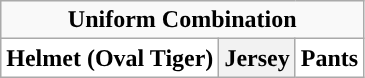<table class="wikitable">
<tr>
<td align="center" Colspan="3"><strong>Uniform Combination</strong></td>
</tr>
<tr align="center">
<th style="background:white; color:black">Helmet (Oval Tiger)</th>
<th>Jersey</th>
<th style="background:white; color:black">Pants</th>
</tr>
</table>
